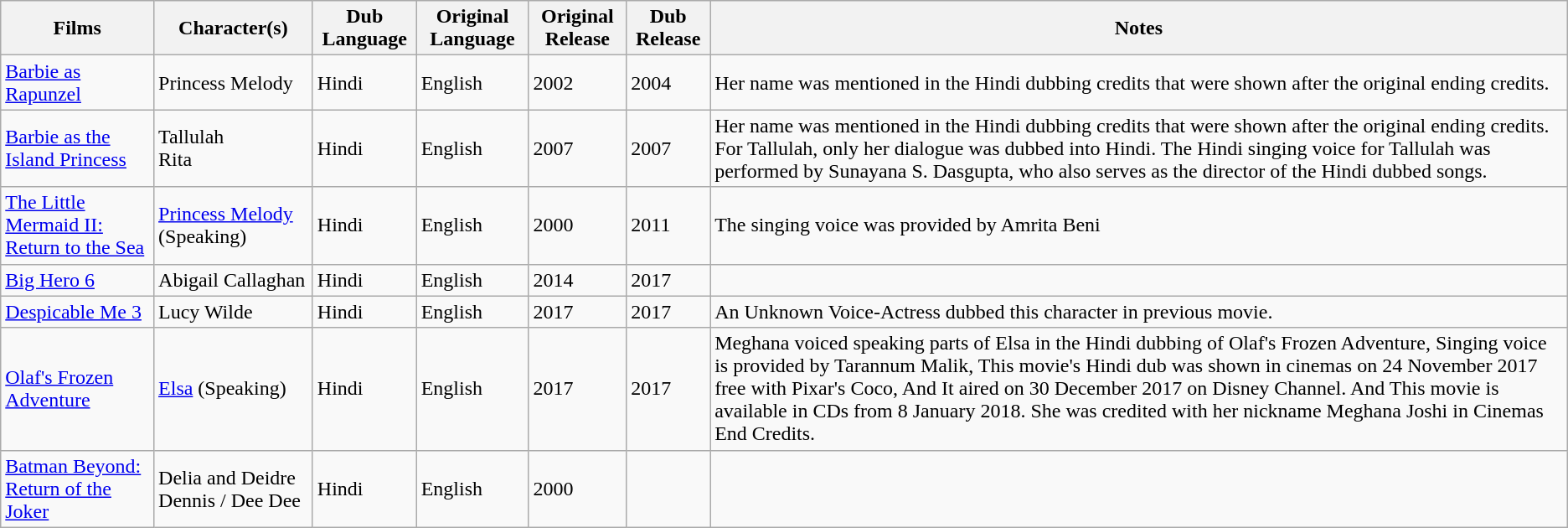<table class="wikitable">
<tr>
<th>Films</th>
<th>Character(s)</th>
<th>Dub Language</th>
<th>Original Language</th>
<th>Original Release</th>
<th>Dub Release</th>
<th>Notes</th>
</tr>
<tr>
<td><a href='#'>Barbie as Rapunzel</a></td>
<td>Princess Melody</td>
<td>Hindi</td>
<td>English</td>
<td>2002</td>
<td>2004</td>
<td>Her name was mentioned in the Hindi dubbing credits that were shown after the original ending credits.</td>
</tr>
<tr>
<td><a href='#'>Barbie as the Island Princess</a></td>
<td>Tallulah <br> Rita</td>
<td>Hindi</td>
<td>English</td>
<td>2007</td>
<td>2007</td>
<td>Her name was mentioned in the Hindi dubbing credits that were shown after the original ending credits. For Tallulah, only her dialogue was dubbed into Hindi. The Hindi singing voice for Tallulah was performed by Sunayana S. Dasgupta, who also serves as the director of the Hindi dubbed songs.</td>
</tr>
<tr>
<td><a href='#'>The Little Mermaid II: Return to the Sea</a></td>
<td><a href='#'>Princess Melody</a> (Speaking)</td>
<td>Hindi</td>
<td>English</td>
<td>2000</td>
<td>2011</td>
<td>The singing voice was provided by Amrita Beni</td>
</tr>
<tr>
<td><a href='#'>Big Hero 6</a></td>
<td>Abigail Callaghan</td>
<td>Hindi</td>
<td>English</td>
<td>2014</td>
<td>2017</td>
<td></td>
</tr>
<tr>
<td><a href='#'>Despicable Me 3</a></td>
<td>Lucy Wilde</td>
<td>Hindi</td>
<td>English</td>
<td>2017</td>
<td>2017</td>
<td>An Unknown Voice-Actress dubbed this character in previous movie.</td>
</tr>
<tr>
<td><a href='#'>Olaf's Frozen Adventure</a></td>
<td><a href='#'>Elsa</a> (Speaking)</td>
<td>Hindi</td>
<td>English</td>
<td>2017</td>
<td>2017</td>
<td>Meghana voiced speaking parts of Elsa in the Hindi dubbing of Olaf's Frozen Adventure, Singing voice is provided by Tarannum Malik, This movie's Hindi dub was shown in cinemas on 24 November 2017 free with Pixar's Coco, And It aired on 30 December 2017 on Disney Channel. And This movie is available in CDs from 8 January 2018. She was credited with her nickname Meghana Joshi in Cinemas End Credits.</td>
</tr>
<tr>
<td><a href='#'>Batman Beyond: Return of the Joker</a></td>
<td>Delia and Deidre Dennis / Dee Dee</td>
<td>Hindi</td>
<td>English</td>
<td>2000</td>
<td></td>
<td></td>
</tr>
</table>
